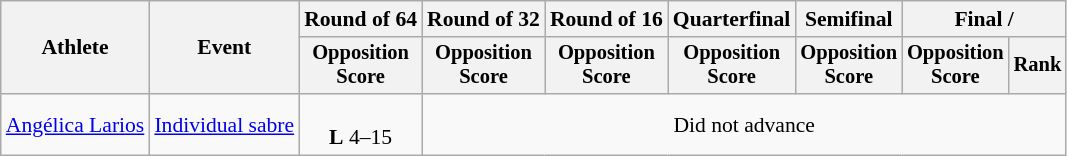<table class="wikitable" style="font-size:90%">
<tr>
<th rowspan="2">Athlete</th>
<th rowspan="2">Event</th>
<th>Round of 64</th>
<th>Round of 32</th>
<th>Round of 16</th>
<th>Quarterfinal</th>
<th>Semifinal</th>
<th colspan=2>Final / </th>
</tr>
<tr style="font-size:95%">
<th>Opposition <br> Score</th>
<th>Opposition <br> Score</th>
<th>Opposition <br> Score</th>
<th>Opposition <br> Score</th>
<th>Opposition <br> Score</th>
<th>Opposition <br> Score</th>
<th>Rank</th>
</tr>
<tr align=center>
<td align=left><a href='#'>Angélica Larios</a></td>
<td align=left><a href='#'>Individual sabre</a></td>
<td><br><strong>L</strong> 4–15</td>
<td colspan=6>Did not advance</td>
</tr>
</table>
